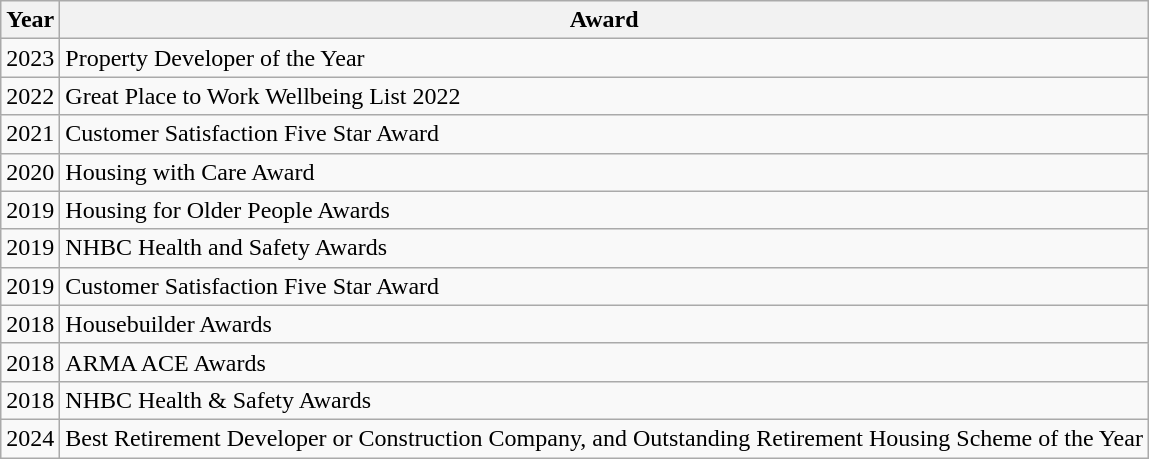<table class="wikitable">
<tr>
<th>Year</th>
<th>Award</th>
</tr>
<tr>
<td>2023</td>
<td>Property Developer of the Year</td>
</tr>
<tr>
<td>2022</td>
<td>Great Place to Work Wellbeing List 2022</td>
</tr>
<tr>
<td>2021</td>
<td>Customer Satisfaction Five Star Award</td>
</tr>
<tr>
<td>2020</td>
<td>Housing with Care Award</td>
</tr>
<tr>
<td>2019</td>
<td>Housing for Older People Awards</td>
</tr>
<tr>
<td>2019</td>
<td>NHBC Health and Safety Awards</td>
</tr>
<tr>
<td>2019</td>
<td>Customer Satisfaction Five Star Award</td>
</tr>
<tr>
<td>2018</td>
<td>Housebuilder Awards</td>
</tr>
<tr>
<td>2018</td>
<td>ARMA ACE Awards</td>
</tr>
<tr>
<td>2018</td>
<td>NHBC Health & Safety Awards</td>
</tr>
<tr>
<td>2024</td>
<td>Best Retirement Developer or Construction Company, and Outstanding Retirement Housing Scheme of the Year</td>
</tr>
</table>
